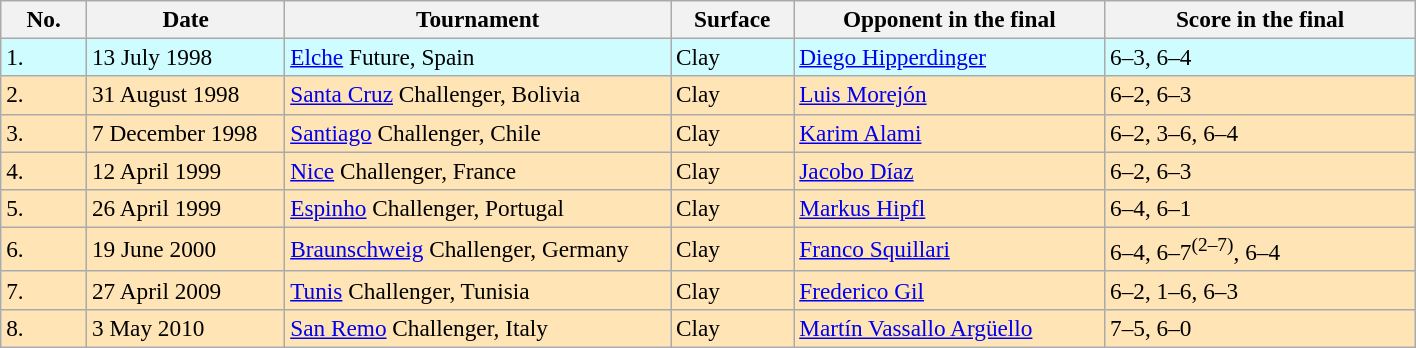<table class="wikitable sortable" style="font-size:97%">
<tr>
<th width="50">No.</th>
<th width="125">Date</th>
<th width="250">Tournament</th>
<th width="75">Surface</th>
<th width="200">Opponent in the final</th>
<th width="200" class="unsortable">Score in the final</th>
</tr>
<tr style="background:#cffcff;">
<td>1.</td>
<td>13 July 1998</td>
<td><a href='#'>Elche</a> Future, Spain</td>
<td>Clay</td>
<td> <a href='#'>Diego Hipperdinger</a></td>
<td>6–3, 6–4</td>
</tr>
<tr style="background:moccasin;">
<td>2.</td>
<td>31 August 1998</td>
<td><a href='#'>Santa Cruz</a> Challenger, Bolivia</td>
<td>Clay</td>
<td> <a href='#'>Luis Morejón</a></td>
<td>6–2, 6–3</td>
</tr>
<tr style="background:moccasin;">
<td>3.</td>
<td>7 December 1998</td>
<td><a href='#'>Santiago</a> Challenger, Chile</td>
<td>Clay</td>
<td> <a href='#'>Karim Alami</a></td>
<td>6–2, 3–6, 6–4</td>
</tr>
<tr style="background:moccasin;">
<td>4.</td>
<td>12 April 1999</td>
<td><a href='#'>Nice</a> Challenger, France</td>
<td>Clay</td>
<td> <a href='#'>Jacobo Díaz</a></td>
<td>6–2, 6–3</td>
</tr>
<tr style="background:moccasin;">
<td>5.</td>
<td>26 April 1999</td>
<td><a href='#'>Espinho</a> Challenger, Portugal</td>
<td>Clay</td>
<td> <a href='#'>Markus Hipfl</a></td>
<td>6–4, 6–1</td>
</tr>
<tr style="background:moccasin;">
<td>6.</td>
<td>19 June 2000</td>
<td><a href='#'>Braunschweig</a> Challenger, Germany</td>
<td>Clay</td>
<td> <a href='#'>Franco Squillari</a></td>
<td>6–4, 6–7<sup>(2–7)</sup>, 6–4</td>
</tr>
<tr style="background:moccasin;">
<td>7.</td>
<td>27 April 2009</td>
<td><a href='#'>Tunis</a> Challenger, Tunisia</td>
<td>Clay</td>
<td> <a href='#'>Frederico Gil</a></td>
<td>6–2, 1–6, 6–3</td>
</tr>
<tr style="background:moccasin;">
<td>8.</td>
<td>3 May 2010</td>
<td><a href='#'>San Remo</a> Challenger, Italy</td>
<td>Clay</td>
<td> <a href='#'>Martín Vassallo Argüello</a></td>
<td>7–5, 6–0</td>
</tr>
</table>
